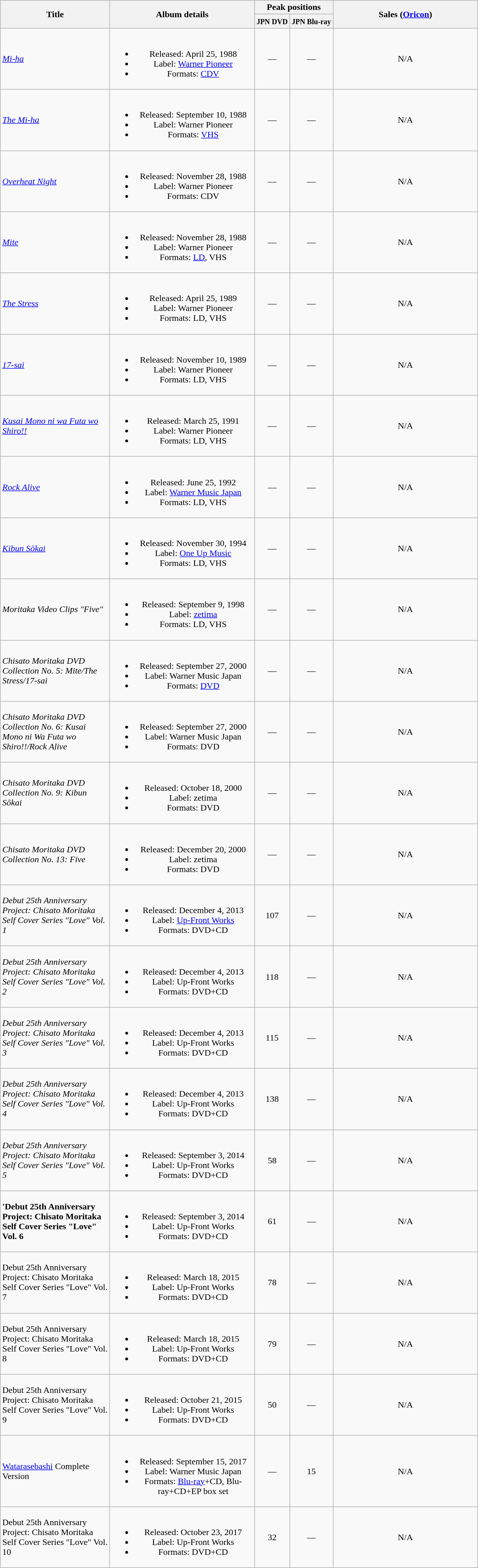<table class="wikitable plainrowheaders" style="text-align:center;">
<tr>
<th style="width:12em;" rowspan="2">Title</th>
<th style="width:16em;" rowspan="2">Album details</th>
<th colspan="2">Peak positions</th>
<th style="width:16em;" rowspan="2">Sales (<a href='#'>Oricon</a>)</th>
</tr>
<tr>
<th><small>JPN DVD</small><br></th>
<th><small>JPN Blu-ray</small><br></th>
</tr>
<tr>
<td align="left"><em><a href='#'>Mi-ha</a></em></td>
<td><br><ul><li>Released: April 25, 1988</li><li>Label: <a href='#'>Warner Pioneer</a></li><li>Formats: <a href='#'>CDV</a></li></ul></td>
<td>—</td>
<td>—</td>
<td>N/A</td>
</tr>
<tr>
<td align="left"><em><a href='#'>The Mi-ha</a></em></td>
<td><br><ul><li>Released: September 10, 1988</li><li>Label: Warner Pioneer</li><li>Formats: <a href='#'>VHS</a></li></ul></td>
<td>—</td>
<td>—</td>
<td>N/A</td>
</tr>
<tr>
<td align="left"><em><a href='#'>Overheat Night</a></em></td>
<td><br><ul><li>Released: November 28, 1988</li><li>Label: Warner Pioneer</li><li>Formats: CDV</li></ul></td>
<td>—</td>
<td>—</td>
<td>N/A</td>
</tr>
<tr>
<td align="left"><em><a href='#'>Mite</a></em></td>
<td><br><ul><li>Released: November 28, 1988</li><li>Label: Warner Pioneer</li><li>Formats: <a href='#'>LD</a>, VHS</li></ul></td>
<td>—</td>
<td>—</td>
<td>N/A</td>
</tr>
<tr>
<td align="left"><em><a href='#'>The Stress</a></em></td>
<td><br><ul><li>Released: April 25, 1989</li><li>Label: Warner Pioneer</li><li>Formats: LD, VHS</li></ul></td>
<td>—</td>
<td>—</td>
<td>N/A</td>
</tr>
<tr>
<td align="left"><em><a href='#'>17-sai</a></em></td>
<td><br><ul><li>Released: November 10, 1989</li><li>Label: Warner Pioneer</li><li>Formats: LD, VHS</li></ul></td>
<td>—</td>
<td>—</td>
<td>N/A</td>
</tr>
<tr>
<td align="left"><em><a href='#'>Kusai Mono ni wa Futa wo Shiro!!</a></em></td>
<td><br><ul><li>Released: March 25, 1991</li><li>Label: Warner Pioneer</li><li>Formats: LD, VHS</li></ul></td>
<td>—</td>
<td>—</td>
<td>N/A</td>
</tr>
<tr>
<td align="left"><em><a href='#'>Rock Alive</a></em></td>
<td><br><ul><li>Released: June 25, 1992</li><li>Label: <a href='#'>Warner Music Japan</a></li><li>Formats: LD, VHS</li></ul></td>
<td>—</td>
<td>—</td>
<td>N/A</td>
</tr>
<tr>
<td align="left"><em><a href='#'>Kibun Sōkai</a></em></td>
<td><br><ul><li>Released: November 30, 1994</li><li>Label: <a href='#'>One Up Music</a></li><li>Formats: LD, VHS</li></ul></td>
<td>—</td>
<td>—</td>
<td>N/A</td>
</tr>
<tr>
<td align="left"><em>Moritaka Video Clips "Five"</em></td>
<td><br><ul><li>Released: September 9, 1998</li><li>Label: <a href='#'>zetima</a></li><li>Formats: LD, VHS</li></ul></td>
<td>—</td>
<td>—</td>
<td>N/A</td>
</tr>
<tr>
<td align="left"><em>Chisato Moritaka DVD Collection No. 5: Mite/The Stress/17-sai</em></td>
<td><br><ul><li>Released: September 27, 2000</li><li>Label: Warner Music Japan</li><li>Formats: <a href='#'>DVD</a></li></ul></td>
<td>—</td>
<td>—</td>
<td>N/A</td>
</tr>
<tr>
<td align="left"><em>Chisato Moritaka DVD Collection No. 6: Kusai Mono ni Wa Futa wo Shiro!!/Rock Alive</em></td>
<td><br><ul><li>Released: September 27, 2000</li><li>Label: Warner Music Japan</li><li>Formats: DVD</li></ul></td>
<td>—</td>
<td>—</td>
<td>N/A</td>
</tr>
<tr>
<td align="left"><em>Chisato Moritaka DVD Collection No. 9: Kibun Sōkai</em></td>
<td><br><ul><li>Released: October 18, 2000</li><li>Label: zetima</li><li>Formats: DVD</li></ul></td>
<td>—</td>
<td>—</td>
<td>N/A</td>
</tr>
<tr>
<td align="left"><em>Chisato Moritaka DVD Collection No. 13: Five</em></td>
<td><br><ul><li>Released: December 20, 2000</li><li>Label: zetima</li><li>Formats: DVD</li></ul></td>
<td>—</td>
<td>—</td>
<td>N/A</td>
</tr>
<tr>
<td align="left"><em>Debut 25th Anniversary Project: Chisato Moritaka Self Cover Series "Love" Vol. 1</em></td>
<td><br><ul><li>Released: December 4, 2013</li><li>Label: <a href='#'>Up-Front Works</a></li><li>Formats: DVD+CD</li></ul></td>
<td>107</td>
<td>—</td>
<td>N/A</td>
</tr>
<tr>
<td align="left"><em>Debut 25th Anniversary Project: Chisato Moritaka Self Cover Series "Love" Vol. 2</em></td>
<td><br><ul><li>Released: December 4, 2013</li><li>Label: Up-Front Works</li><li>Formats: DVD+CD</li></ul></td>
<td>118</td>
<td>—</td>
<td>N/A</td>
</tr>
<tr>
<td align="left"><em>Debut 25th Anniversary Project: Chisato Moritaka Self Cover Series "Love" Vol. 3</em></td>
<td><br><ul><li>Released: December 4, 2013</li><li>Label: Up-Front Works</li><li>Formats: DVD+CD</li></ul></td>
<td>115</td>
<td>—</td>
<td>N/A</td>
</tr>
<tr>
<td align="left"><em>Debut 25th Anniversary Project: Chisato Moritaka Self Cover Series "Love" Vol. 4</em></td>
<td><br><ul><li>Released: December 4, 2013</li><li>Label: Up-Front Works</li><li>Formats: DVD+CD</li></ul></td>
<td>138</td>
<td>—</td>
<td>N/A</td>
</tr>
<tr>
<td align="left"><em>Debut 25th Anniversary Project: Chisato Moritaka Self Cover Series "Love" Vol. 5</em></td>
<td><br><ul><li>Released: September 3, 2014</li><li>Label: Up-Front Works</li><li>Formats: DVD+CD</li></ul></td>
<td>58</td>
<td>—</td>
<td>N/A</td>
</tr>
<tr>
<td align="left"><strong>'Debut 25th Anniversary Project: Chisato Moritaka Self Cover Series "Love" Vol. 6<em></td>
<td><br><ul><li>Released: September 3, 2014</li><li>Label: Up-Front Works</li><li>Formats: DVD+CD</li></ul></td>
<td>61</td>
<td>—</td>
<td>N/A</td>
</tr>
<tr>
<td align="left"></em>Debut 25th Anniversary Project: Chisato Moritaka Self Cover Series "Love" Vol. 7<em></td>
<td><br><ul><li>Released: March 18, 2015</li><li>Label: Up-Front Works</li><li>Formats: DVD+CD</li></ul></td>
<td>78</td>
<td>—</td>
<td>N/A</td>
</tr>
<tr>
<td align="left"></em>Debut 25th Anniversary Project: Chisato Moritaka Self Cover Series "Love" Vol. 8<em></td>
<td><br><ul><li>Released: March 18, 2015</li><li>Label: Up-Front Works</li><li>Formats: DVD+CD</li></ul></td>
<td>79</td>
<td>—</td>
<td>N/A</td>
</tr>
<tr>
<td align="left"></em>Debut 25th Anniversary Project: Chisato Moritaka Self Cover Series "Love" Vol. 9<em></td>
<td><br><ul><li>Released: October 21, 2015</li><li>Label: Up-Front Works</li><li>Formats: DVD+CD</li></ul></td>
<td>50</td>
<td>—</td>
<td>N/A</td>
</tr>
<tr>
<td align="left"></em><a href='#'>Watarasebashi</a> Complete Version<em></td>
<td><br><ul><li>Released: September 15, 2017</li><li>Label: Warner Music Japan</li><li>Formats: <a href='#'>Blu-ray</a>+CD, Blu-ray+CD+EP box set</li></ul></td>
<td>—</td>
<td>15</td>
<td>N/A</td>
</tr>
<tr>
<td align="left"></em>Debut 25th Anniversary Project: Chisato Moritaka Self Cover Series "Love" Vol. 10<em></td>
<td><br><ul><li>Released: October 23, 2017</li><li>Label: Up-Front Works</li><li>Formats: DVD+CD</li></ul></td>
<td>32</td>
<td>—</td>
<td>N/A</td>
</tr>
</table>
